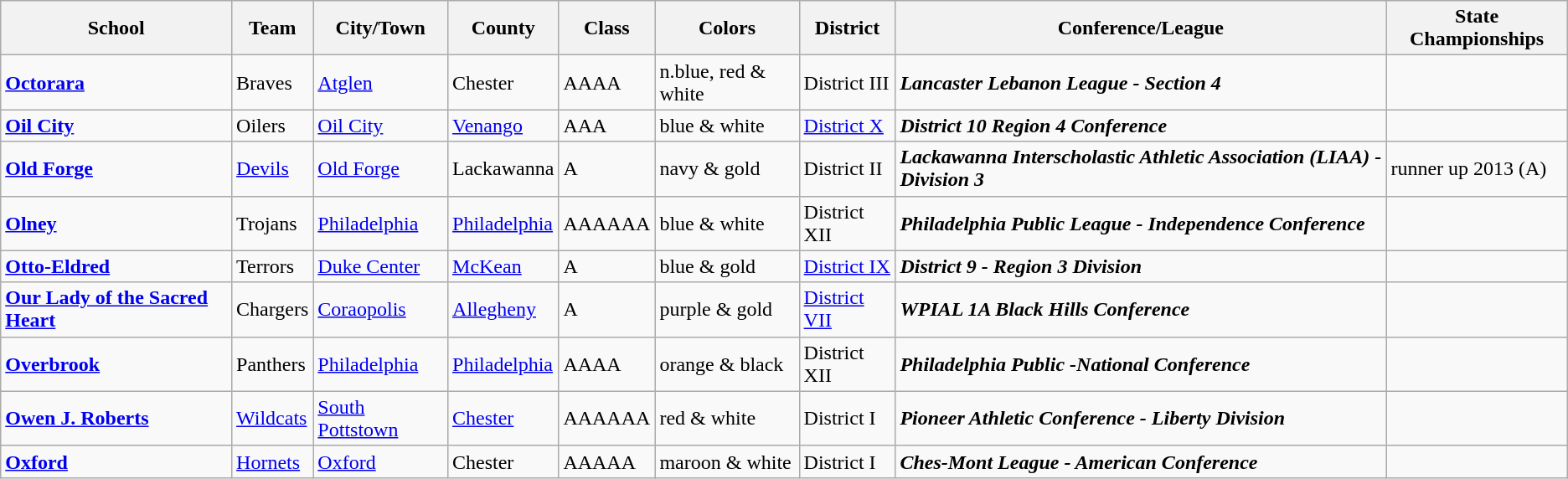<table class="wikitable sortable">
<tr>
<th>School</th>
<th>Team</th>
<th>City/Town</th>
<th>County</th>
<th>Class</th>
<th>Colors</th>
<th>District</th>
<th>Conference/League</th>
<th>State Championships</th>
</tr>
<tr style=#C4D8E2;">
<td><strong><a href='#'>Octorara</a></strong></td>
<td>Braves</td>
<td><a href='#'>Atglen</a></td>
<td>Chester</td>
<td>AAAA</td>
<td> n.blue, red & white</td>
<td>District III</td>
<td><strong><em>Lancaster Lebanon League - Section 4</em></strong></td>
<td></td>
</tr>
<tr style=#C4D8E2;">
<td><strong><a href='#'>Oil City</a></strong></td>
<td>Oilers</td>
<td><a href='#'>Oil City</a></td>
<td><a href='#'>Venango</a></td>
<td>AAA</td>
<td> blue & white</td>
<td><a href='#'>District X</a></td>
<td><strong><em>District 10 Region 4 Conference</em></strong></td>
<td></td>
</tr>
<tr style=#C4D8E2;">
<td><strong><a href='#'>Old Forge</a></strong></td>
<td><a href='#'>Devils</a></td>
<td><a href='#'>Old Forge</a></td>
<td>Lackawanna</td>
<td>A</td>
<td> navy & gold</td>
<td>District II</td>
<td><strong><em>Lackawanna Interscholastic Athletic Association (LIAA) - Division 3</em></strong></td>
<td>runner up 2013 (A)</td>
</tr>
<tr style=#C4D8E2;">
<td><strong><a href='#'>Olney</a></strong></td>
<td>Trojans</td>
<td><a href='#'>Philadelphia</a></td>
<td><a href='#'>Philadelphia</a></td>
<td>AAAAAA</td>
<td> blue & white</td>
<td>District XII</td>
<td><strong><em>Philadelphia Public League - Independence Conference</em></strong></td>
<td></td>
</tr>
<tr style=#C4D8E2;">
<td><strong><a href='#'>Otto-Eldred</a></strong></td>
<td>Terrors</td>
<td><a href='#'>Duke Center</a></td>
<td><a href='#'>McKean</a></td>
<td>A</td>
<td> blue & gold</td>
<td><a href='#'>District IX</a></td>
<td><strong><em>District 9 - Region 3 Division</em></strong></td>
<td></td>
</tr>
<tr style=#C4D8E2;">
<td><strong><a href='#'>Our Lady of the Sacred Heart</a></strong></td>
<td>Chargers</td>
<td><a href='#'>Coraopolis</a></td>
<td><a href='#'>Allegheny</a></td>
<td>A</td>
<td> purple & gold</td>
<td><a href='#'>District VII</a></td>
<td><strong><em>WPIAL 1A Black Hills Conference</em></strong></td>
<td></td>
</tr>
<tr style=#C4D8E2;">
<td><strong><a href='#'>Overbrook</a></strong></td>
<td>Panthers</td>
<td><a href='#'>Philadelphia</a></td>
<td><a href='#'>Philadelphia</a></td>
<td>AAAA</td>
<td> orange & black</td>
<td>District XII</td>
<td><strong><em>Philadelphia Public -National Conference</em></strong></td>
<td></td>
</tr>
<tr style=#C4D8E2;">
<td><strong><a href='#'>Owen J. Roberts</a></strong></td>
<td><a href='#'>Wildcats</a></td>
<td><a href='#'>South Pottstown</a></td>
<td><a href='#'>Chester</a></td>
<td>AAAAAA</td>
<td> red & white</td>
<td>District I</td>
<td><strong><em>Pioneer Athletic Conference - Liberty Division</em></strong></td>
<td></td>
</tr>
<tr style=#C4D8E2;">
<td><strong><a href='#'>Oxford</a></strong></td>
<td><a href='#'>Hornets</a></td>
<td><a href='#'>Oxford</a></td>
<td>Chester</td>
<td>AAAAA</td>
<td> maroon & white</td>
<td>District I</td>
<td><strong><em>Ches-Mont League - American Conference</em></strong></td>
<td></td>
</tr>
</table>
